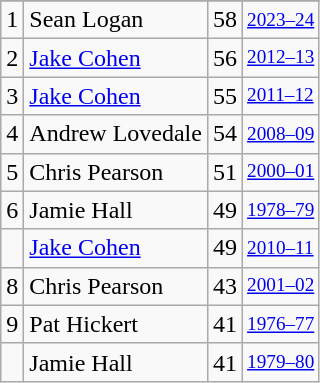<table class="wikitable">
<tr>
</tr>
<tr>
<td>1</td>
<td>Sean Logan</td>
<td>58</td>
<td style="font-size:80%;"><a href='#'>2023–24</a></td>
</tr>
<tr>
<td>2</td>
<td><a href='#'>Jake Cohen</a></td>
<td>56</td>
<td style="font-size:80%;"><a href='#'>2012–13</a></td>
</tr>
<tr>
<td>3</td>
<td><a href='#'>Jake Cohen</a></td>
<td>55</td>
<td style="font-size:80%;"><a href='#'>2011–12</a></td>
</tr>
<tr>
<td>4</td>
<td>Andrew Lovedale</td>
<td>54</td>
<td style="font-size:80%;"><a href='#'>2008–09</a></td>
</tr>
<tr>
<td>5</td>
<td>Chris Pearson</td>
<td>51</td>
<td style="font-size:80%;"><a href='#'>2000–01</a></td>
</tr>
<tr>
<td>6</td>
<td>Jamie Hall</td>
<td>49</td>
<td style="font-size:80%;"><a href='#'>1978–79</a></td>
</tr>
<tr>
<td></td>
<td><a href='#'>Jake Cohen</a></td>
<td>49</td>
<td style="font-size:80%;"><a href='#'>2010–11</a></td>
</tr>
<tr>
<td>8</td>
<td>Chris Pearson</td>
<td>43</td>
<td style="font-size:80%;"><a href='#'>2001–02</a></td>
</tr>
<tr>
<td>9</td>
<td>Pat Hickert</td>
<td>41</td>
<td style="font-size:80%;"><a href='#'>1976–77</a></td>
</tr>
<tr>
<td></td>
<td>Jamie Hall</td>
<td>41</td>
<td style="font-size:80%;"><a href='#'>1979–80</a></td>
</tr>
</table>
